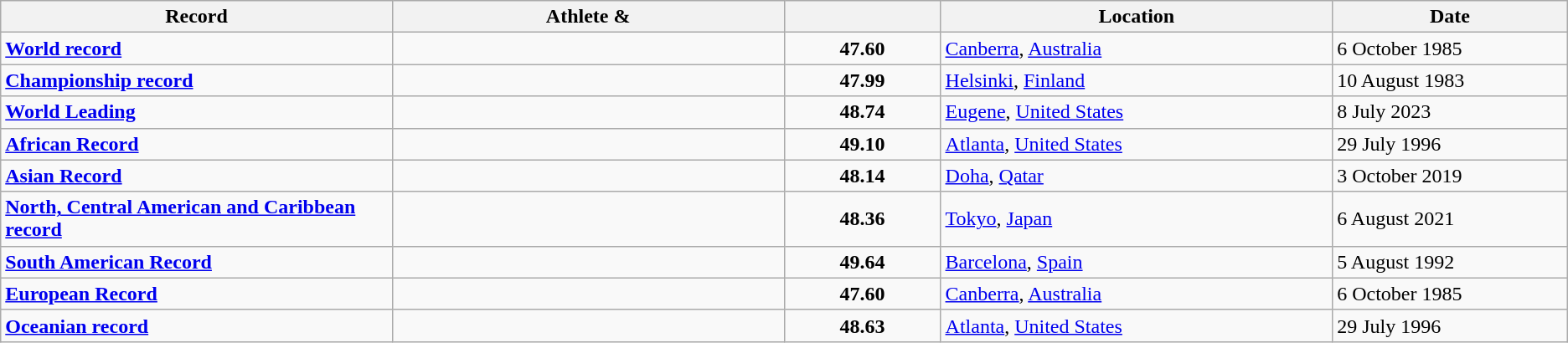<table class="wikitable">
<tr>
<th width=25% align=center>Record</th>
<th width=25% align=center>Athlete & </th>
<th width=10% align=center></th>
<th width=25% align=center>Location</th>
<th width=15% align=center>Date</th>
</tr>
<tr>
<td><strong><a href='#'>World record</a></strong></td>
<td></td>
<td align=center><strong>47.60</strong></td>
<td><a href='#'>Canberra</a>, <a href='#'>Australia</a></td>
<td>6 October 1985</td>
</tr>
<tr>
<td><strong><a href='#'>Championship record</a></strong></td>
<td></td>
<td align=center><strong>47.99</strong></td>
<td><a href='#'>Helsinki</a>, <a href='#'>Finland</a></td>
<td>10 August 1983</td>
</tr>
<tr>
<td><strong><a href='#'>World Leading</a></strong></td>
<td></td>
<td align=center><strong>48.74</strong></td>
<td><a href='#'>Eugene</a>, <a href='#'>United States</a></td>
<td>8 July 2023</td>
</tr>
<tr>
<td><strong><a href='#'>African Record</a></strong></td>
<td></td>
<td align=center><strong>49.10</strong></td>
<td><a href='#'>Atlanta</a>, <a href='#'>United States</a></td>
<td>29 July 1996</td>
</tr>
<tr>
<td><strong><a href='#'>Asian Record</a></strong></td>
<td></td>
<td align=center><strong>48.14</strong></td>
<td><a href='#'>Doha</a>, <a href='#'>Qatar</a></td>
<td>3 October 2019</td>
</tr>
<tr>
<td><strong><a href='#'>North, Central American and Caribbean record</a></strong></td>
<td></td>
<td align=center><strong>48.36</strong></td>
<td><a href='#'>Tokyo</a>, <a href='#'>Japan</a></td>
<td>6 August 2021</td>
</tr>
<tr>
<td><strong><a href='#'>South American Record</a></strong></td>
<td></td>
<td align=center><strong>49.64</strong></td>
<td><a href='#'>Barcelona</a>, <a href='#'>Spain</a></td>
<td>5 August 1992</td>
</tr>
<tr>
<td><strong><a href='#'>European Record</a></strong></td>
<td></td>
<td align=center><strong>47.60</strong></td>
<td><a href='#'>Canberra</a>, <a href='#'>Australia</a></td>
<td>6 October 1985</td>
</tr>
<tr>
<td><strong><a href='#'>Oceanian record</a></strong></td>
<td></td>
<td align=center><strong>48.63</strong></td>
<td><a href='#'>Atlanta</a>, <a href='#'>United States</a></td>
<td>29 July 1996</td>
</tr>
</table>
